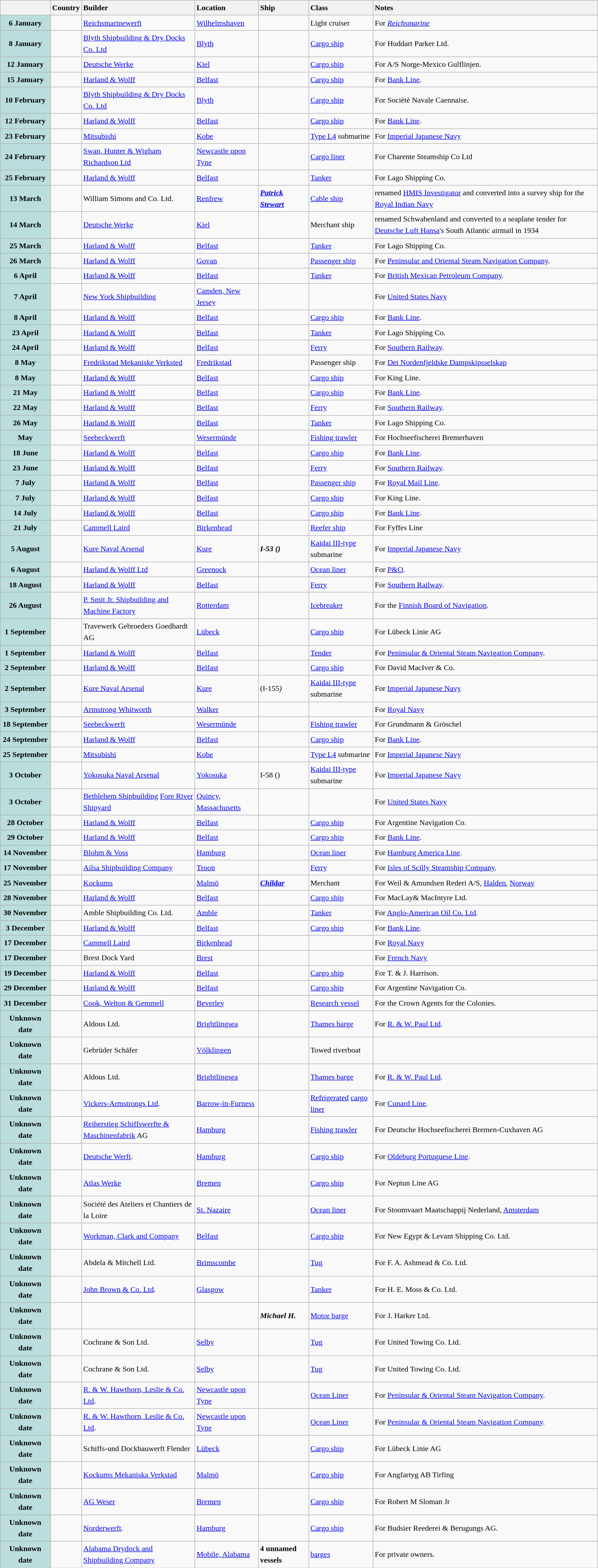<table class="wikitable sortable" style="font-size:1.00em; line-height:1.5em;">
<tr>
<th></th>
<th style="text-align: left;">Country</th>
<th style="text-align: left;">Builder</th>
<th style="text-align: left;">Location</th>
<th style="text-align: left;">Ship</th>
<th style="text-align: left;">Class</th>
<th style="text-align: left;">Notes</th>
</tr>
<tr>
<th style="background: #bbdddd;">6 January</th>
<td></td>
<td><a href='#'>Reichsmarinewerft</a></td>
<td><a href='#'>Wilhelmshaven</a></td>
<td><strong></strong></td>
<td>Light cruiser</td>
<td>For <em><a href='#'>Reichsmarine</a></em></td>
</tr>
<tr ---->
<th style="background: #bbdddd;">8 January</th>
<td></td>
<td><a href='#'>Blyth Shipbuilding & Dry Docks Co. Ltd</a></td>
<td><a href='#'>Blyth</a></td>
<td><strong></strong></td>
<td><a href='#'>Cargo ship</a></td>
<td>For Huddart Parker Ltd.</td>
</tr>
<tr>
<th style="background: #bbdddd;">12 January</th>
<td></td>
<td><a href='#'>Deutsche Werke</a></td>
<td><a href='#'>Kiel</a></td>
<td><strong></strong></td>
<td><a href='#'>Cargo ship</a></td>
<td>For A/S Norge-Mexico Gulflinjen.</td>
</tr>
<tr ---->
<th style="background: #bbdddd;">15 January</th>
<td></td>
<td><a href='#'>Harland & Wolff</a></td>
<td><a href='#'>Belfast</a></td>
<td><strong></strong></td>
<td><a href='#'>Cargo ship</a></td>
<td>For <a href='#'>Bank Line</a>.</td>
</tr>
<tr ---->
<th style="background: #bbdddd;">10 February</th>
<td></td>
<td><a href='#'>Blyth Shipbuilding & Dry Docks Co. Ltd</a></td>
<td><a href='#'>Blyth</a></td>
<td><strong></strong></td>
<td><a href='#'>Cargo ship</a></td>
<td>For Sociètè Navale Caennaise.</td>
</tr>
<tr ---->
<th style="background: #bbdddd;">12 February</th>
<td></td>
<td><a href='#'>Harland & Wolff</a></td>
<td><a href='#'>Belfast</a></td>
<td><strong></strong></td>
<td><a href='#'>Cargo ship</a></td>
<td>For <a href='#'>Bank Line</a>.</td>
</tr>
<tr>
<th style="background: #bbdddd;">23 February</th>
<td></td>
<td><a href='#'>Mitsubishi</a></td>
<td><a href='#'>Kobe</a></td>
<td><strong></strong></td>
<td><a href='#'>Type L4</a> submarine</td>
<td>For <a href='#'>Imperial Japanese Navy</a></td>
</tr>
<tr>
<th style="background: #bbdddd;">24 February</th>
<td></td>
<td><a href='#'>Swan, Hunter & Wigham Richardson Ltd</a></td>
<td><a href='#'>Newcastle upon Tyne</a></td>
<td><strong></strong></td>
<td><a href='#'>Cargo liner</a></td>
<td>For Charente Steamship Co Ltd</td>
</tr>
<tr ---->
<th style="background: #bbdddd;">25 February</th>
<td></td>
<td><a href='#'>Harland & Wolff</a></td>
<td><a href='#'>Belfast</a></td>
<td><strong></strong></td>
<td><a href='#'>Tanker</a></td>
<td>For Lago Shipping Co.</td>
</tr>
<tr>
<th style="background: #bbdddd;">13 March</th>
<td></td>
<td>William Simons and Co. Ltd.</td>
<td><a href='#'>Renfrew</a></td>
<td><strong><em><a href='#'>Patrick Stewart</a></em></strong></td>
<td><a href='#'>Cable ship</a></td>
<td>renamed <a href='#'>HMIS Investigator</a> and converted into a survey ship for the <a href='#'>Royal Indian Navy</a></td>
</tr>
<tr>
<th style="background: #bbdddd;">14 March</th>
<td></td>
<td><a href='#'>Deutsche Werke</a></td>
<td><a href='#'>Kiel</a></td>
<td><strong></strong></td>
<td>Merchant ship</td>
<td>renamed Schwabenland and converted to a seaplane tender for <a href='#'>Deutsche Luft Hansa</a>'s South Atlantic airmail in 1934</td>
</tr>
<tr ---->
<th style="background: #bbdddd;">25 March</th>
<td></td>
<td><a href='#'>Harland & Wolff</a></td>
<td><a href='#'>Belfast</a></td>
<td><strong></strong></td>
<td><a href='#'>Tanker</a></td>
<td>For Lago Shipping Co.</td>
</tr>
<tr ---->
<th style="background: #bbdddd;">26 March</th>
<td></td>
<td><a href='#'>Harland & Wolff</a></td>
<td><a href='#'>Govan</a></td>
<td><strong></strong></td>
<td><a href='#'>Passenger ship</a></td>
<td>For <a href='#'>Peninsular and Oriental Steam Navigation Company</a>.</td>
</tr>
<tr ---->
<th style="background: #bbdddd;">6 April</th>
<td></td>
<td><a href='#'>Harland & Wolff</a></td>
<td><a href='#'>Belfast</a></td>
<td><strong></strong></td>
<td><a href='#'>Tanker</a></td>
<td>For <a href='#'>British Mexican Petroleum Company</a>.</td>
</tr>
<tr>
<th style="background: #bbdddd;">7 April</th>
<td></td>
<td><a href='#'>New York Shipbuilding</a></td>
<td><a href='#'>Camden, New Jersey</a></td>
<td><strong></strong></td>
<td></td>
<td>For <a href='#'>United States Navy</a></td>
</tr>
<tr ---->
<th style="background: #bbdddd;">8 April</th>
<td></td>
<td><a href='#'>Harland & Wolff</a></td>
<td><a href='#'>Belfast</a></td>
<td><strong></strong></td>
<td><a href='#'>Cargo ship</a></td>
<td>For <a href='#'>Bank Line</a>.</td>
</tr>
<tr ---->
<th style="background: #bbdddd;">23 April</th>
<td></td>
<td><a href='#'>Harland & Wolff</a></td>
<td><a href='#'>Belfast</a></td>
<td><strong></strong></td>
<td><a href='#'>Tanker</a></td>
<td>For Lago Shipping Co.</td>
</tr>
<tr ---->
<th style="background: #bbdddd;">24 April</th>
<td></td>
<td><a href='#'>Harland & Wolff</a></td>
<td><a href='#'>Belfast</a></td>
<td><strong></strong></td>
<td><a href='#'>Ferry</a></td>
<td>For <a href='#'>Southern Railway</a>.</td>
</tr>
<tr>
<th style="background: #bbdddd;">8 May</th>
<td></td>
<td><a href='#'>Fredrikstad Mekaniske Verksted</a></td>
<td><a href='#'>Fredrikstad</a></td>
<td><strong></strong></td>
<td>Passenger ship</td>
<td>For <a href='#'>Det Nordenfjeldske Dampskipsselskap</a></td>
</tr>
<tr ---->
<th style="background: #bbdddd;">8 May</th>
<td></td>
<td><a href='#'>Harland & Wolff</a></td>
<td><a href='#'>Belfast</a></td>
<td><strong></strong></td>
<td><a href='#'>Cargo ship</a></td>
<td>For King Line.</td>
</tr>
<tr ---->
<th style="background: #bbdddd;">21 May</th>
<td></td>
<td><a href='#'>Harland & Wolff</a></td>
<td><a href='#'>Belfast</a></td>
<td><strong></strong></td>
<td><a href='#'>Cargo ship</a></td>
<td>For <a href='#'>Bank Line</a>.</td>
</tr>
<tr ---->
<th style="background: #bbdddd;">22 May</th>
<td></td>
<td><a href='#'>Harland & Wolff</a></td>
<td><a href='#'>Belfast</a></td>
<td><strong></strong></td>
<td><a href='#'>Ferry</a></td>
<td>For <a href='#'>Southern Railway</a>.</td>
</tr>
<tr ---->
<th style="background: #bbdddd;">26 May</th>
<td></td>
<td><a href='#'>Harland & Wolff</a></td>
<td><a href='#'>Belfast</a></td>
<td><strong></strong></td>
<td><a href='#'>Tanker</a></td>
<td>For Lago Shipping Co.</td>
</tr>
<tr>
<th style="background: #bbdddd;">May</th>
<td></td>
<td><a href='#'>Seebeckwerft</a></td>
<td><a href='#'>Wesermünde</a></td>
<td><strong></strong></td>
<td><a href='#'>Fishing trawler</a></td>
<td>For Hochseefischerei Bremerhaven</td>
</tr>
<tr ---->
<th style="background: #bbdddd;">18 June</th>
<td></td>
<td><a href='#'>Harland & Wolff</a></td>
<td><a href='#'>Belfast</a></td>
<td><strong></strong></td>
<td><a href='#'>Cargo ship</a></td>
<td>For <a href='#'>Bank Line</a>.</td>
</tr>
<tr ---->
<th style="background: #bbdddd;">23 June</th>
<td></td>
<td><a href='#'>Harland & Wolff</a></td>
<td><a href='#'>Belfast</a></td>
<td><strong></strong></td>
<td><a href='#'>Ferry</a></td>
<td>For <a href='#'>Southern Railway</a>.</td>
</tr>
<tr ---->
<th style="background: #bbdddd;">7 July</th>
<td></td>
<td><a href='#'>Harland & Wolff</a></td>
<td><a href='#'>Belfast</a></td>
<td><strong></strong></td>
<td><a href='#'>Passenger ship</a></td>
<td>For <a href='#'>Royal Mail Line</a>.</td>
</tr>
<tr ---->
<th style="background: #bbdddd;">7 July</th>
<td></td>
<td><a href='#'>Harland & Wolff</a></td>
<td><a href='#'>Belfast</a></td>
<td><strong></strong></td>
<td><a href='#'>Cargo ship</a></td>
<td>For King Line.</td>
</tr>
<tr ---->
<th style="background: #bbdddd;">14 July</th>
<td></td>
<td><a href='#'>Harland & Wolff</a></td>
<td><a href='#'>Belfast</a></td>
<td><strong></strong></td>
<td><a href='#'>Cargo ship</a></td>
<td>For <a href='#'>Bank Line</a>.</td>
</tr>
<tr>
<th style="background: #bbdddd;">21 July</th>
<td></td>
<td><a href='#'>Cammell Laird</a></td>
<td><a href='#'>Birkenhead</a></td>
<td><strong></strong></td>
<td><a href='#'>Reefer ship</a></td>
<td>For Fyffes Line</td>
</tr>
<tr>
<th style="background: #bbdddd;">5 August</th>
<td></td>
<td><a href='#'>Kure Naval Arsenal</a></td>
<td><a href='#'>Kure</a></td>
<td><strong><em>I-53<em> ()<strong></td>
<td><a href='#'>Kaidai III-type</a> submarine</td>
<td>For <a href='#'>Imperial Japanese Navy</a></td>
</tr>
<tr>
<th style="background: #bbdddd;">6 August</th>
<td></td>
<td><a href='#'>Harland & Wolff Ltd</a></td>
<td><a href='#'>Greenock</a></td>
<td></strong><strong></td>
<td><a href='#'>Ocean liner</a></td>
<td>For <a href='#'>P&O</a>.</td>
</tr>
<tr ---->
<th style="background: #bbdddd;">18 August</th>
<td></td>
<td><a href='#'>Harland & Wolff</a></td>
<td><a href='#'>Belfast</a></td>
<td></strong><strong></td>
<td><a href='#'>Ferry</a></td>
<td>For <a href='#'>Southern Railway</a>.</td>
</tr>
<tr>
<th style="background: #bbdddd;">26 August</th>
<td></td>
<td><a href='#'>P. Smit Jr. Shipbuilding and Machine Factory</a></td>
<td><a href='#'>Rotterdam</a></td>
<td></strong><strong></td>
<td><a href='#'>Icebreaker</a></td>
<td>For the <a href='#'>Finnish Board of Navigation</a>.</td>
</tr>
<tr>
<th style="background: #bbdddd;">1 September</th>
<td></td>
<td>Travewerk Gebroeders Goedhardt AG</td>
<td><a href='#'>Lübeck</a></td>
<td></strong><strong></td>
<td><a href='#'>Cargo ship</a></td>
<td>For Lübeck Linie AG</td>
</tr>
<tr ---->
<th style="background: #bbdddd;">1 September</th>
<td></td>
<td><a href='#'>Harland & Wolff</a></td>
<td><a href='#'>Belfast</a></td>
<td></strong><strong></td>
<td><a href='#'>Tender</a></td>
<td>For <a href='#'>Peninsular & Oriental Steam Navigation Company</a>.</td>
</tr>
<tr ---->
<th style="background: #bbdddd;">2 September</th>
<td></td>
<td><a href='#'>Harland & Wolff</a></td>
<td><a href='#'>Belfast</a></td>
<td></strong><strong></td>
<td><a href='#'>Cargo ship</a></td>
<td>For David MacIver & Co.</td>
</tr>
<tr>
<th style="background: #bbdddd;">2 September</th>
<td></td>
<td><a href='#'>Kure Naval Arsenal</a></td>
<td><a href='#'>Kure</a></td>
<td></strong> (</em>I-155<em>)<strong></td>
<td><a href='#'>Kaidai III-type</a> submarine</td>
<td>For <a href='#'>Imperial Japanese Navy</a></td>
</tr>
<tr>
<th style="background: #bbdddd;">3 September</th>
<td></td>
<td><a href='#'>Armstrong Whitworth</a></td>
<td><a href='#'>Walker</a></td>
<td></strong><strong></td>
<td></td>
<td>For <a href='#'>Royal Navy</a></td>
</tr>
<tr>
<th style="background: #bbdddd;">18 September</th>
<td></td>
<td><a href='#'>Seebeckwerft</a></td>
<td><a href='#'>Wesermünde</a></td>
<td></strong><strong></td>
<td><a href='#'>Fishing trawler</a></td>
<td>For Grundmann & Gröschel</td>
</tr>
<tr ---->
<th style="background: #bbdddd;">24 September</th>
<td></td>
<td><a href='#'>Harland & Wolff</a></td>
<td><a href='#'>Belfast</a></td>
<td></strong><strong></td>
<td><a href='#'>Cargo ship</a></td>
<td>For <a href='#'>Bank Line</a>.</td>
</tr>
<tr>
<th style="background: #bbdddd;">25 September</th>
<td></td>
<td><a href='#'>Mitsubishi</a></td>
<td><a href='#'>Kobe</a></td>
<td></strong><strong></td>
<td><a href='#'>Type L4</a> submarine</td>
<td>For <a href='#'>Imperial Japanese Navy</a></td>
</tr>
<tr>
<th style="background: #bbdddd;">3 October</th>
<td></td>
<td><a href='#'>Yokosuka Naval Arsenal</a></td>
<td><a href='#'>Yokosuka</a></td>
<td></em></strong>I-58</em> ()</strong></td>
<td><a href='#'>Kaidai III-type</a> submarine</td>
<td>For <a href='#'>Imperial Japanese Navy</a></td>
</tr>
<tr>
<th style="background: #bbdddd;">3 October</th>
<td></td>
<td><a href='#'>Bethlehem Shipbuilding</a> <a href='#'>Fore River Shipyard</a></td>
<td><a href='#'>Quincy, Massachusetts</a></td>
<td><strong></strong></td>
<td></td>
<td>For <a href='#'>United States Navy</a></td>
</tr>
<tr ---->
<th style="background: #bbdddd;">28 October</th>
<td></td>
<td><a href='#'>Harland & Wolff</a></td>
<td><a href='#'>Belfast</a></td>
<td><strong></strong></td>
<td><a href='#'>Cargo ship</a></td>
<td>For Argentine Navigation Co.</td>
</tr>
<tr ---->
<th style="background: #bbdddd;">29 October</th>
<td></td>
<td><a href='#'>Harland & Wolff</a></td>
<td><a href='#'>Belfast</a></td>
<td><strong></strong></td>
<td><a href='#'>Cargo ship</a></td>
<td>For <a href='#'>Bank Line</a>.</td>
</tr>
<tr>
<th style="background: #bbdddd;">14 November</th>
<td></td>
<td><a href='#'>Blohm & Voss</a></td>
<td><a href='#'>Hamburg</a></td>
<td><strong></strong></td>
<td><a href='#'>Ocean liner</a></td>
<td>For <a href='#'>Hamburg America Line</a>.</td>
</tr>
<tr>
<th style="background: #bbdddd;">17 November</th>
<td></td>
<td><a href='#'>Ailsa Shipbuilding Company</a></td>
<td><a href='#'>Troon</a></td>
<td><strong></strong></td>
<td><a href='#'>Ferry</a></td>
<td>For <a href='#'>Isles of Scilly Steamship Company</a>.</td>
</tr>
<tr>
<th style="background: #bbdddd;">25 November</th>
<td></td>
<td><a href='#'>Kockums</a></td>
<td><a href='#'>Malmö</a></td>
<td><strong><em><a href='#'>Childar</a></em></strong></td>
<td>Merchant</td>
<td>For Weil & Amundsen Rederi A/S, <a href='#'>Halden</a>, <a href='#'>Norway</a></td>
</tr>
<tr ---->
<th style="background: #bbdddd;">28 November</th>
<td></td>
<td><a href='#'>Harland & Wolff</a></td>
<td><a href='#'>Belfast</a></td>
<td><strong></strong></td>
<td><a href='#'>Cargo ship</a></td>
<td>For MacLay& MacIntyre Ltd.</td>
</tr>
<tr ---->
<th style="background: #bbdddd;">30 November</th>
<td></td>
<td>Amble Shipbuilding Co. Ltd.</td>
<td><a href='#'>Amble</a></td>
<td><strong></strong></td>
<td><a href='#'>Tanker</a></td>
<td>For <a href='#'>Anglo-American Oil Co. Ltd</a>.</td>
</tr>
<tr ---->
<th style="background: #bbdddd;">3 December</th>
<td></td>
<td><a href='#'>Harland & Wolff</a></td>
<td><a href='#'>Belfast</a></td>
<td><strong></strong></td>
<td><a href='#'>Cargo ship</a></td>
<td>For <a href='#'>Bank Line</a>.</td>
</tr>
<tr>
<th style="background: #bbdddd;">17 December</th>
<td></td>
<td><a href='#'>Cammell Laird</a></td>
<td><a href='#'>Birkenhead</a></td>
<td><strong></strong></td>
<td></td>
<td>For <a href='#'>Royal Navy</a></td>
</tr>
<tr>
<th style="background: #bbdddd;">17 December</th>
<td></td>
<td>Brest Dock Yard</td>
<td><a href='#'>Brest</a></td>
<td><strong></strong></td>
<td></td>
<td>For <a href='#'>French Navy</a></td>
</tr>
<tr ---->
<th style="background: #bbdddd;">19 December</th>
<td></td>
<td><a href='#'>Harland & Wolff</a></td>
<td><a href='#'>Belfast</a></td>
<td><strong></strong></td>
<td><a href='#'>Cargo ship</a></td>
<td>For T. & J. Harrison.</td>
</tr>
<tr ---->
<th style="background: #bbdddd;">29 December</th>
<td></td>
<td><a href='#'>Harland & Wolff</a></td>
<td><a href='#'>Belfast</a></td>
<td><strong></strong></td>
<td><a href='#'>Cargo ship</a></td>
<td>For Argentine Navigation Co.</td>
</tr>
<tr>
</tr>
<tr ---->
<th style="background: #bbdddd;">31 December</th>
<td></td>
<td><a href='#'>Cook, Welton & Gemmell</a></td>
<td><a href='#'>Beverley</a></td>
<td><strong></strong></td>
<td><a href='#'>Research vessel</a></td>
<td>For the Crown Agents for the Colonies.</td>
</tr>
<tr ---->
<th style="background: #bbdddd;">Unknown date</th>
<td></td>
<td>Aldous Ltd.</td>
<td><a href='#'>Brightlingsea</a></td>
<td><strong></strong></td>
<td><a href='#'>Thames barge</a></td>
<td>For <a href='#'>R. & W. Paul Ltd</a>.</td>
</tr>
<tr>
<th style="background: #bbdddd;">Unknown date</th>
<td></td>
<td>Gebrüder Schäfer</td>
<td><a href='#'>Völklingen</a></td>
<td><strong></strong></td>
<td>Towed riverboat</td>
<td></td>
</tr>
<tr ---->
<th style="background: #bbdddd;">Unknown date</th>
<td></td>
<td>Aldous Ltd.</td>
<td><a href='#'>Brightlingsea</a></td>
<td><strong></strong></td>
<td><a href='#'>Thames barge</a></td>
<td>For <a href='#'>R. & W. Paul Ltd</a>.</td>
</tr>
<tr>
<th style="background: #bbdddd;">Unknown date</th>
<td></td>
<td><a href='#'>Vickers-Armstrongs Ltd</a>.</td>
<td><a href='#'>Barrow-in-Furness</a></td>
<td><strong></strong></td>
<td><a href='#'>Refrigerated</a> <a href='#'>cargo liner</a></td>
<td>For <a href='#'>Cunard Line</a>.</td>
</tr>
<tr>
<th style="background: #bbdddd;">Unknown date</th>
<td></td>
<td><a href='#'>Reiherstieg Schiffswerfte & Maschinenfabrik</a> AG</td>
<td><a href='#'>Hamburg</a></td>
<td><strong></strong></td>
<td><a href='#'>Fishing trawler</a></td>
<td>For Deutsche Hochseefischerei Bremen-Cuxhaven AG</td>
</tr>
<tr ---->
<th style="background: #bbdddd;">Unknown date</th>
<td></td>
<td><a href='#'>Deutsche Werft</a>.</td>
<td><a href='#'>Hamburg</a></td>
<td><strong></strong></td>
<td><a href='#'>Cargo ship</a></td>
<td>For <a href='#'>Oldeburg Portuguese Line</a>.</td>
</tr>
<tr>
<th style="background: #bbdddd;">Unknown date</th>
<td></td>
<td><a href='#'>Atlas Werke</a></td>
<td><a href='#'>Bremen</a></td>
<td><strong></strong></td>
<td><a href='#'>Cargo ship</a></td>
<td>For Neptun Line AG</td>
</tr>
<tr>
<th style="background: #bbdddd;">Unknown date</th>
<td></td>
<td>Société des Ateliers et Chantiers de la Loire</td>
<td><a href='#'>St. Nazaire</a></td>
<td><strong></strong></td>
<td><a href='#'>Ocean liner</a></td>
<td>For 	Stoomvaart Maatschappij Nederland, <a href='#'>Amsterdam</a></td>
</tr>
<tr>
<th style="background: #bbdddd;">Unknown date</th>
<td></td>
<td><a href='#'>Workman, Clark and Company</a></td>
<td><a href='#'>Belfast</a></td>
<td><strong></strong></td>
<td><a href='#'>Cargo ship</a></td>
<td>For New Egypt & Levant Shipping Co. Ltd. </td>
</tr>
<tr ---->
<th style="background: #bbdddd;">Unknown date</th>
<td></td>
<td>Abdela & Mitchell Ltd.</td>
<td><a href='#'>Brimscombe</a></td>
<td><strong></strong></td>
<td><a href='#'>Tug</a></td>
<td>For F. A. Ashmead & Co. Ltd.</td>
</tr>
<tr ---->
<th style="background: #bbdddd;">Unknown date</th>
<td></td>
<td><a href='#'>John Brown & Co. Ltd</a>.</td>
<td><a href='#'>Glasgow</a></td>
<td><strong></strong></td>
<td><a href='#'>Tanker</a></td>
<td>For H. E. Moss & Co. Ltd.</td>
</tr>
<tr ---->
<th style="background: #bbdddd;">Unknown date</th>
<td></td>
<td></td>
<td></td>
<td><strong><em>Michael H.</em></strong></td>
<td><a href='#'>Motor barge</a></td>
<td>For J. Harker Ltd.</td>
</tr>
<tr ---->
<th style="background: #bbdddd;">Unknown date</th>
<td></td>
<td>Cochrane & Son Ltd.</td>
<td><a href='#'>Selby</a></td>
<td><strong></strong></td>
<td><a href='#'>Tug</a></td>
<td>For United Towing Co. Ltd.</td>
</tr>
<tr ---->
<th style="background: #bbdddd;">Unknown date</th>
<td></td>
<td>Cochrane & Son Ltd.</td>
<td><a href='#'>Selby</a></td>
<td><strong></strong></td>
<td><a href='#'>Tug</a></td>
<td>For United Towing Co. Ltd.</td>
</tr>
<tr ---->
<th style="background: #bbdddd;">Unknown date</th>
<td></td>
<td><a href='#'>R. & W. Hawthorn, Leslie & Co. Ltd</a>.</td>
<td><a href='#'>Newcastle upon Tyne</a></td>
<td><strong></strong></td>
<td><a href='#'>Ocean Liner</a></td>
<td>For <a href='#'>Peninsular & Oriental Steam Navigation Company</a>.</td>
</tr>
<tr ---->
<th style="background: #bbdddd;">Unknown date</th>
<td></td>
<td><a href='#'>R. & W. Hawthorn, Leslie & Co. Ltd</a>.</td>
<td><a href='#'>Newcastle upon Tyne</a></td>
<td><strong></strong></td>
<td><a href='#'>Ocean Liner</a></td>
<td>For <a href='#'>Peninsular & Oriental Steam Navigation Company</a>.</td>
</tr>
<tr>
<th style="background: #bbdddd;">Unknown date</th>
<td></td>
<td>Schiffs-und Dockbauwerft Flender</td>
<td><a href='#'>Lübeck</a></td>
<td><strong></strong></td>
<td><a href='#'>Cargo ship</a></td>
<td>For Lübeck Linie AG</td>
</tr>
<tr>
<th style="background: #bbdddd;">Unknown date </th>
<td></td>
<td><a href='#'>Kockums Mekaniska Verkstad</a></td>
<td><a href='#'>Malmö</a></td>
<td><strong></strong></td>
<td><a href='#'>Cargo ship</a></td>
<td>For Angfartyg AB Tirfing</td>
</tr>
<tr>
<th style="background: #bbdddd;">Unknown date</th>
<td></td>
<td><a href='#'>AG Weser</a></td>
<td><a href='#'>Bremen</a></td>
<td><strong></strong></td>
<td><a href='#'>Cargo ship</a></td>
<td>For Robert M Sloman Jr</td>
</tr>
<tr ---->
<th style="background: #bbdddd;">Unknown date</th>
<td></td>
<td><a href='#'>Norderwerft</a>.</td>
<td><a href='#'>Hamburg</a></td>
<td><strong></strong></td>
<td><a href='#'>Cargo ship</a></td>
<td>For Budsier Reederei & Berugungs AG.</td>
</tr>
<tr ---->
<th style="background: #bbdddd;">Unknown date</th>
<td></td>
<td><a href='#'>Alabama Drydock and Shipbuilding Company</a></td>
<td><a href='#'>Mobile, Alabama</a></td>
<td><strong>4 unnamed vessels</strong></td>
<td><a href='#'>barges</a></td>
<td>For private owners.</td>
</tr>
</table>
